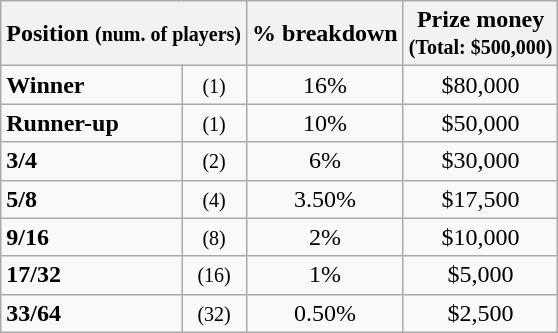<table class="wikitable">
<tr>
<th colspan=2>Position <small>(num. of players)</small></th>
<th>% breakdown</th>
<th>Prize money<br><small>(Total: $500,000)</small></th>
</tr>
<tr>
<td><strong>Winner</strong></td>
<td align=center><small>(1)</small></td>
<td align=center>16%</td>
<td align=center>$80,000</td>
</tr>
<tr>
<td><strong>Runner-up</strong></td>
<td align=center><small>(1)</small></td>
<td align=center>10%</td>
<td align=center>$50,000</td>
</tr>
<tr>
<td><strong>3/4</strong></td>
<td align=center><small>(2)</small></td>
<td align=center>6%</td>
<td align=center>$30,000</td>
</tr>
<tr>
<td><strong>5/8</strong></td>
<td align=center><small>(4)</small></td>
<td align=center>3.50%</td>
<td align=center>$17,500</td>
</tr>
<tr>
<td><strong>9/16</strong></td>
<td align=center><small>(8)</small></td>
<td align=center>2%</td>
<td align=center>$10,000</td>
</tr>
<tr>
<td><strong>17/32</strong></td>
<td align=center><small>(16)</small></td>
<td align=center>1%</td>
<td align=center>$5,000</td>
</tr>
<tr>
<td><strong>33/64</strong></td>
<td align=center><small>(32)</small></td>
<td align=center>0.50%</td>
<td align=center>$2,500</td>
</tr>
</table>
